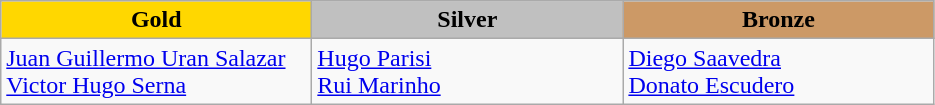<table class="wikitable" style="text-align:left">
<tr align="center">
<td width=200 bgcolor=gold><strong>Gold</strong></td>
<td width=200 bgcolor=silver><strong>Silver</strong></td>
<td width=200 bgcolor=CC9966><strong>Bronze</strong></td>
</tr>
<tr>
<td><a href='#'>Juan Guillermo Uran Salazar</a><br><a href='#'>Victor Hugo Serna</a><br><em></em></td>
<td><a href='#'>Hugo Parisi</a><br><a href='#'>Rui Marinho</a><br><em></em></td>
<td><a href='#'>Diego Saavedra</a><br><a href='#'>Donato Escudero</a><br><em></em></td>
</tr>
</table>
